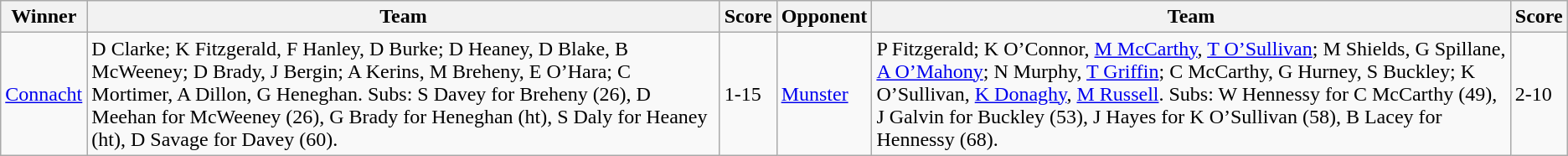<table class="wikitable">
<tr>
<th>Winner</th>
<th>Team</th>
<th>Score</th>
<th>Opponent</th>
<th>Team</th>
<th>Score</th>
</tr>
<tr>
<td><a href='#'>Connacht</a></td>
<td>D Clarke; K Fitzgerald, F Hanley, D Burke; D Heaney, D Blake, B McWeeney; D Brady, J Bergin; A Kerins, M Breheny, E O’Hara; C Mortimer, A Dillon, G Heneghan. Subs: S Davey for Breheny (26), D Meehan for McWeeney (26), G Brady for Heneghan (ht), S Daly for Heaney (ht), D Savage for Davey (60).</td>
<td>1-15</td>
<td><a href='#'>Munster</a></td>
<td>P Fitzgerald; K O’Connor, <a href='#'>M McCarthy</a>, <a href='#'>T O’Sullivan</a>; M Shields, G Spillane, <a href='#'>A O’Mahony</a>; N Murphy, <a href='#'>T Griffin</a>; C McCarthy, G Hurney, S Buckley; K O’Sullivan, <a href='#'>K Donaghy</a>, <a href='#'>M Russell</a>. Subs: W Hennessy for C McCarthy (49), J Galvin for Buckley (53), J Hayes for K O’Sullivan (58), B Lacey for Hennessy (68).</td>
<td>2-10</td>
</tr>
</table>
